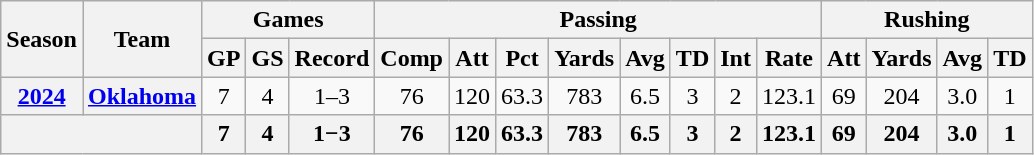<table class="wikitable" style="text-align:center;">
<tr>
<th rowspan="2">Season</th>
<th rowspan="2">Team</th>
<th colspan="3">Games</th>
<th colspan="8">Passing</th>
<th colspan="4">Rushing</th>
</tr>
<tr>
<th>GP</th>
<th>GS</th>
<th>Record</th>
<th>Comp</th>
<th>Att</th>
<th>Pct</th>
<th>Yards</th>
<th>Avg</th>
<th>TD</th>
<th>Int</th>
<th>Rate</th>
<th>Att</th>
<th>Yards</th>
<th>Avg</th>
<th>TD</th>
</tr>
<tr>
<th><a href='#'>2024</a></th>
<th><a href='#'>Oklahoma</a></th>
<td>7</td>
<td>4</td>
<td>1–3</td>
<td>76</td>
<td>120</td>
<td>63.3</td>
<td>783</td>
<td>6.5</td>
<td>3</td>
<td>2</td>
<td>123.1</td>
<td>69</td>
<td>204</td>
<td>3.0</td>
<td>1</td>
</tr>
<tr>
<th colspan="2"></th>
<th>7</th>
<th>4</th>
<th>1−3</th>
<th>76</th>
<th>120</th>
<th>63.3</th>
<th>783</th>
<th>6.5</th>
<th>3</th>
<th>2</th>
<th>123.1</th>
<th>69</th>
<th>204</th>
<th>3.0</th>
<th>1</th>
</tr>
</table>
